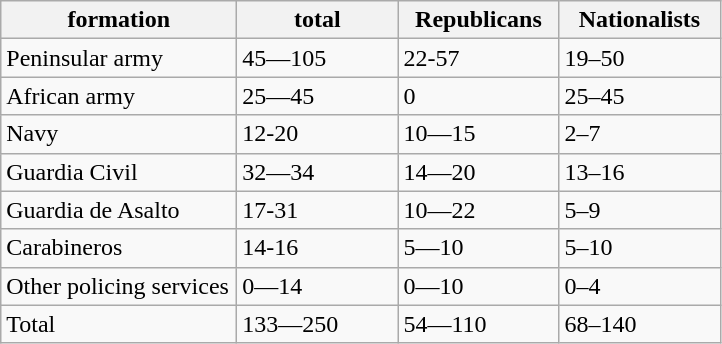<table class="wikitable">
<tr>
<th scope="col" style="width: 150px;">formation</th>
<th scope="col" style="width: 100px;">total</th>
<th scope="col" style="width: 100px;">Republicans</th>
<th scope="col" style="width: 100px;">Nationalists</th>
</tr>
<tr --->
<td>Peninsular army</td>
<td>45—105</td>
<td>22-57</td>
<td>19–50</td>
</tr>
<tr --->
<td>African army</td>
<td>25—45</td>
<td>0</td>
<td>25–45</td>
</tr>
<tr --->
<td>Navy</td>
<td>12-20</td>
<td>10—15</td>
<td>2–7</td>
</tr>
<tr --->
<td>Guardia Civil</td>
<td>32—34</td>
<td>14—20</td>
<td>13–16</td>
</tr>
<tr --->
<td>Guardia de Asalto</td>
<td>17-31</td>
<td>10—22</td>
<td>5–9</td>
</tr>
<tr --->
<td>Carabineros</td>
<td>14-16</td>
<td>5—10</td>
<td>5–10</td>
</tr>
<tr --->
<td>Other policing services</td>
<td>0—14</td>
<td>0—10</td>
<td>0–4</td>
</tr>
<tr --->
<td>Total</td>
<td>133—250</td>
<td>54—110</td>
<td>68–140</td>
</tr>
</table>
